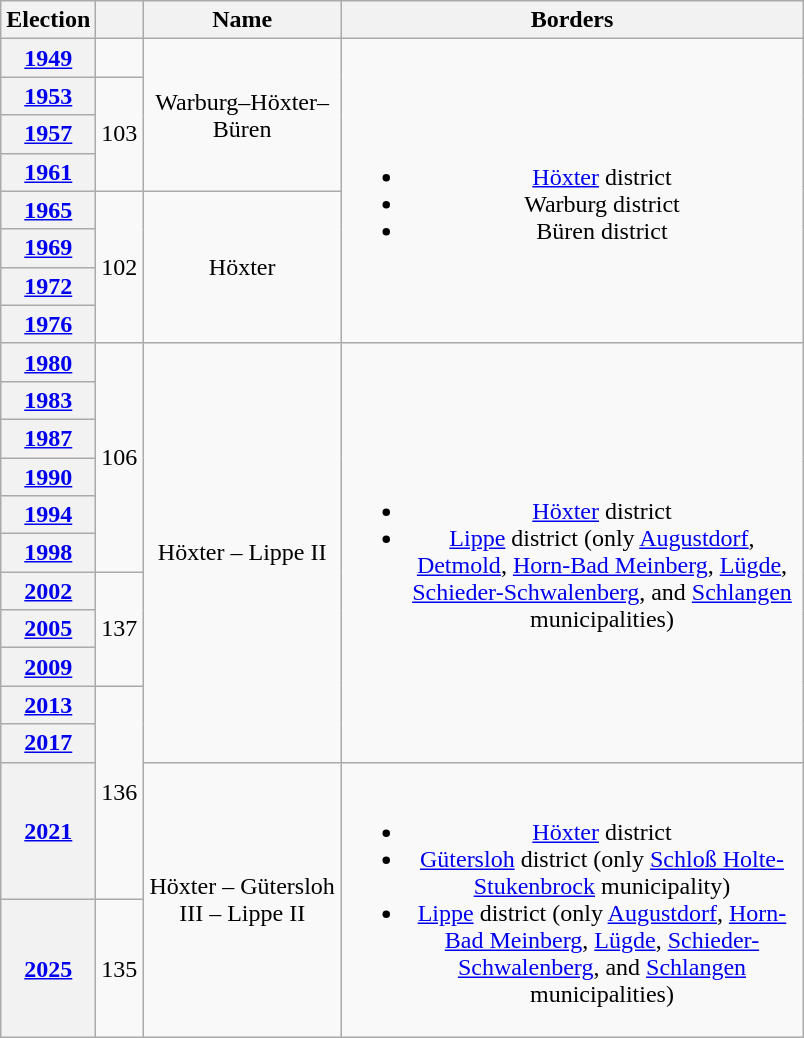<table class=wikitable style="text-align:center">
<tr>
<th>Election</th>
<th></th>
<th width=125px>Name</th>
<th width=300px>Borders</th>
</tr>
<tr>
<th><a href='#'>1949</a></th>
<td></td>
<td rowspan=4>Warburg–Höxter–Büren</td>
<td rowspan=8><br><ul><li><a href='#'>Höxter</a> district</li><li>Warburg district</li><li>Büren district</li></ul></td>
</tr>
<tr>
<th><a href='#'>1953</a></th>
<td rowspan=3>103</td>
</tr>
<tr>
<th><a href='#'>1957</a></th>
</tr>
<tr>
<th><a href='#'>1961</a></th>
</tr>
<tr>
<th><a href='#'>1965</a></th>
<td rowspan=4>102</td>
<td rowspan=4>Höxter</td>
</tr>
<tr>
<th><a href='#'>1969</a></th>
</tr>
<tr>
<th><a href='#'>1972</a></th>
</tr>
<tr>
<th><a href='#'>1976</a></th>
</tr>
<tr>
<th><a href='#'>1980</a></th>
<td rowspan=6>106</td>
<td rowspan=11>Höxter – Lippe II</td>
<td rowspan=11><br><ul><li><a href='#'>Höxter</a> district</li><li><a href='#'>Lippe</a> district (only <a href='#'>Augustdorf</a>, <a href='#'>Detmold</a>, <a href='#'>Horn-Bad Meinberg</a>, <a href='#'>Lügde</a>, <a href='#'>Schieder-Schwalenberg</a>, and <a href='#'>Schlangen</a> municipalities)</li></ul></td>
</tr>
<tr>
<th><a href='#'>1983</a></th>
</tr>
<tr>
<th><a href='#'>1987</a></th>
</tr>
<tr>
<th><a href='#'>1990</a></th>
</tr>
<tr>
<th><a href='#'>1994</a></th>
</tr>
<tr>
<th><a href='#'>1998</a></th>
</tr>
<tr>
<th><a href='#'>2002</a></th>
<td rowspan=3>137</td>
</tr>
<tr>
<th><a href='#'>2005</a></th>
</tr>
<tr>
<th><a href='#'>2009</a></th>
</tr>
<tr>
<th><a href='#'>2013</a></th>
<td rowspan=3>136</td>
</tr>
<tr>
<th><a href='#'>2017</a></th>
</tr>
<tr>
<th><a href='#'>2021</a></th>
<td rowspan=2>Höxter – Gütersloh III – Lippe II</td>
<td rowspan=2><br><ul><li><a href='#'>Höxter</a> district</li><li><a href='#'>Gütersloh</a> district (only <a href='#'>Schloß Holte-Stukenbrock</a> municipality)</li><li><a href='#'>Lippe</a> district (only <a href='#'>Augustdorf</a>, <a href='#'>Horn-Bad Meinberg</a>, <a href='#'>Lügde</a>, <a href='#'>Schieder-Schwalenberg</a>, and <a href='#'>Schlangen</a> municipalities)</li></ul></td>
</tr>
<tr>
<th><a href='#'>2025</a></th>
<td>135</td>
</tr>
</table>
